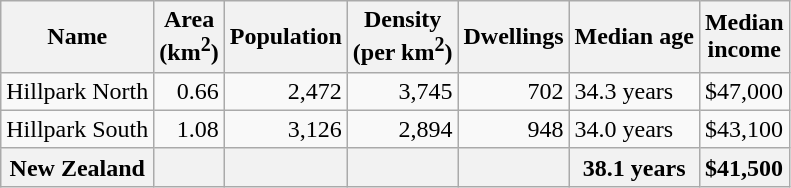<table class="wikitable">
<tr>
<th>Name</th>
<th>Area<br>(km<sup>2</sup>)</th>
<th>Population</th>
<th>Density<br>(per km<sup>2</sup>)</th>
<th>Dwellings</th>
<th>Median age</th>
<th>Median<br>income</th>
</tr>
<tr>
<td>Hillpark North</td>
<td style="text-align:right;">0.66</td>
<td style="text-align:right;">2,472</td>
<td style="text-align:right;">3,745</td>
<td style="text-align:right;">702</td>
<td>34.3 years</td>
<td>$47,000</td>
</tr>
<tr>
<td>Hillpark South</td>
<td style="text-align:right;">1.08</td>
<td style="text-align:right;">3,126</td>
<td style="text-align:right;">2,894</td>
<td style="text-align:right;">948</td>
<td>34.0 years</td>
<td>$43,100</td>
</tr>
<tr>
<th>New Zealand</th>
<th></th>
<th></th>
<th></th>
<th></th>
<th>38.1 years</th>
<th style="text-align:left;">$41,500</th>
</tr>
</table>
